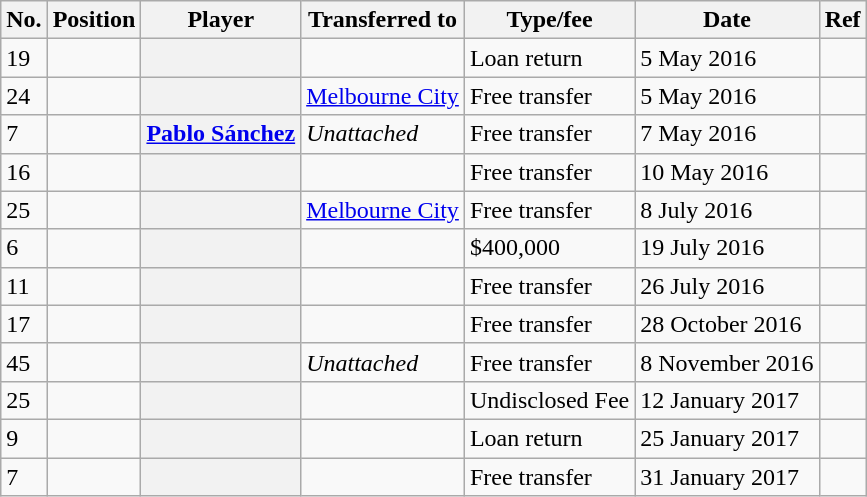<table class="wikitable plainrowheaders sortable" style="text-align:center; text-align:left">
<tr>
<th scope="col">No.</th>
<th scope="col">Position</th>
<th scope="col">Player</th>
<th scope="col">Transferred to</th>
<th scope="col">Type/fee</th>
<th scope="col">Date</th>
<th scope="col" class="unsortable">Ref</th>
</tr>
<tr>
<td>19</td>
<td></td>
<th scope="row"></th>
<td></td>
<td>Loan return</td>
<td>5 May 2016</td>
<td></td>
</tr>
<tr>
<td>24</td>
<td></td>
<th scope="row"></th>
<td><a href='#'>Melbourne City</a></td>
<td>Free transfer</td>
<td>5 May 2016</td>
<td></td>
</tr>
<tr>
<td>7</td>
<td></td>
<th scope="row"><a href='#'>Pablo Sánchez</a></th>
<td><em>Unattached</em></td>
<td>Free transfer</td>
<td>7 May 2016</td>
<td></td>
</tr>
<tr>
<td>16</td>
<td></td>
<th scope="row"></th>
<td></td>
<td>Free transfer</td>
<td>10 May 2016</td>
<td></td>
</tr>
<tr>
<td>25</td>
<td></td>
<th scope="row"></th>
<td><a href='#'>Melbourne City</a></td>
<td>Free transfer</td>
<td>8 July 2016</td>
<td></td>
</tr>
<tr>
<td>6</td>
<td></td>
<th scope="row"></th>
<td></td>
<td>$400,000</td>
<td>19 July 2016</td>
<td></td>
</tr>
<tr>
<td>11</td>
<td></td>
<th scope="row"></th>
<td></td>
<td>Free transfer</td>
<td>26 July 2016</td>
<td></td>
</tr>
<tr>
<td>17</td>
<td></td>
<th scope="row"></th>
<td></td>
<td>Free transfer</td>
<td>28 October 2016</td>
<td></td>
</tr>
<tr>
<td>45</td>
<td></td>
<th scope="row"></th>
<td><em>Unattached</em></td>
<td>Free transfer</td>
<td>8 November 2016</td>
<td></td>
</tr>
<tr>
<td>25</td>
<td></td>
<th scope="row"></th>
<td></td>
<td>Undisclosed Fee</td>
<td>12 January 2017</td>
<td></td>
</tr>
<tr>
<td>9</td>
<td></td>
<th scope="row"></th>
<td></td>
<td>Loan return</td>
<td>25 January 2017</td>
<td></td>
</tr>
<tr>
<td>7</td>
<td></td>
<th scope="row"></th>
<td></td>
<td>Free transfer</td>
<td>31 January 2017</td>
<td></td>
</tr>
</table>
